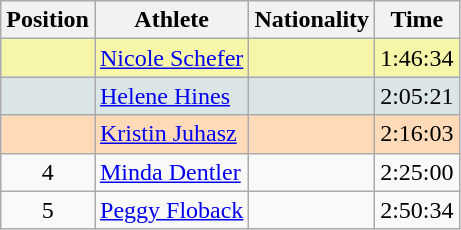<table class="wikitable sortable">
<tr>
<th>Position</th>
<th>Athlete</th>
<th>Nationality</th>
<th>Time</th>
</tr>
<tr bgcolor="#F7F6A8">
<td align=center></td>
<td><a href='#'>Nicole Schefer</a></td>
<td></td>
<td>1:46:34</td>
</tr>
<tr bgcolor="#DCE5E5">
<td align=center></td>
<td><a href='#'>Helene Hines</a></td>
<td></td>
<td>2:05:21</td>
</tr>
<tr bgcolor="#FFDAB9">
<td align=center></td>
<td><a href='#'>Kristin Juhasz</a></td>
<td></td>
<td>2:16:03</td>
</tr>
<tr>
<td align=center>4</td>
<td><a href='#'>Minda Dentler</a></td>
<td></td>
<td>2:25:00</td>
</tr>
<tr>
<td align=center>5</td>
<td><a href='#'>Peggy Floback</a></td>
<td></td>
<td>2:50:34</td>
</tr>
</table>
